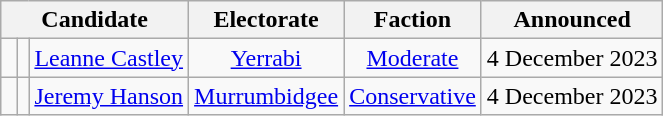<table class="wikitable" style="text-align:center">
<tr>
<th colspan=3>Candidate</th>
<th>Electorate</th>
<th>Faction</th>
<th>Announced</th>
</tr>
<tr>
<td width="3pt" > </td>
<td></td>
<td><a href='#'>Leanne Castley</a></td>
<td><a href='#'>Yerrabi</a></td>
<td><a href='#'>Moderate</a></td>
<td>4 December 2023</td>
</tr>
<tr>
<td width="3pt" > </td>
<td></td>
<td><a href='#'>Jeremy Hanson</a></td>
<td><a href='#'>Murrumbidgee</a></td>
<td><a href='#'>Conservative</a></td>
<td>4 December 2023</td>
</tr>
</table>
